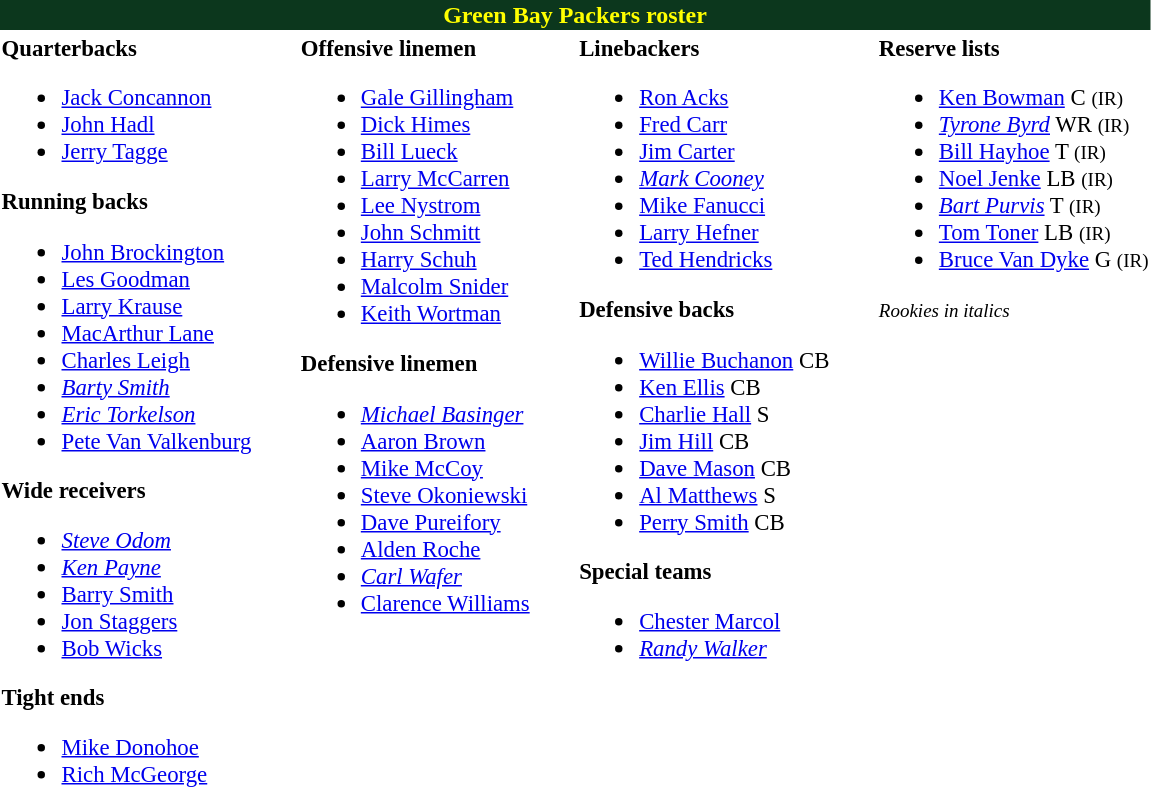<table class="toccolours" style="text-align: left;">
<tr>
<th colspan="9" style="background-color: #0C371D; color: yellow; text-align: center;">Green Bay Packers roster</th>
</tr>
<tr>
<td style="font-size: 95%;" valign="top"><strong>Quarterbacks</strong><br><ul><li> <a href='#'>Jack Concannon</a></li><li> <a href='#'>John Hadl</a></li><li> <a href='#'>Jerry Tagge</a></li></ul><strong>Running backs</strong><ul><li> <a href='#'>John Brockington</a></li><li> <a href='#'>Les Goodman</a></li><li> <a href='#'>Larry Krause</a></li><li> <a href='#'>MacArthur Lane</a></li><li> <a href='#'>Charles Leigh</a></li><li> <em><a href='#'>Barty Smith</a></em></li><li> <em><a href='#'>Eric Torkelson</a></em></li><li> <a href='#'>Pete Van Valkenburg</a></li></ul><strong>Wide receivers</strong><ul><li> <em><a href='#'>Steve Odom</a></em></li><li> <em><a href='#'>Ken Payne</a></em></li><li> <a href='#'>Barry Smith</a></li><li> <a href='#'>Jon Staggers</a></li><li> <a href='#'>Bob Wicks</a></li></ul><strong>Tight ends</strong><ul><li> <a href='#'>Mike Donohoe</a></li><li> <a href='#'>Rich McGeorge</a></li></ul></td>
<td style="width: 25px;"></td>
<td style="font-size: 95%;" valign="top"><strong>Offensive linemen</strong><br><ul><li> <a href='#'>Gale Gillingham</a></li><li> <a href='#'>Dick Himes</a></li><li> <a href='#'>Bill Lueck</a></li><li> <a href='#'>Larry McCarren</a></li><li> <a href='#'>Lee Nystrom</a></li><li> <a href='#'>John Schmitt</a></li><li> <a href='#'>Harry Schuh</a></li><li> <a href='#'>Malcolm Snider</a></li><li> <a href='#'>Keith Wortman</a></li></ul><strong>Defensive linemen</strong><ul><li> <em><a href='#'>Michael Basinger</a></em></li><li> <a href='#'>Aaron Brown</a></li><li> <a href='#'>Mike McCoy</a></li><li> <a href='#'>Steve Okoniewski</a></li><li> <a href='#'>Dave Pureifory</a></li><li> <a href='#'>Alden Roche</a></li><li> <em><a href='#'>Carl Wafer</a></em></li><li> <a href='#'>Clarence Williams</a></li></ul></td>
<td style="width: 25px;"></td>
<td style="font-size: 95%;" valign="top"><strong>Linebackers</strong><br><ul><li> <a href='#'>Ron Acks</a></li><li> <a href='#'>Fred Carr</a></li><li> <a href='#'>Jim Carter</a></li><li> <em><a href='#'>Mark Cooney</a></em></li><li> <a href='#'>Mike Fanucci</a></li><li> <a href='#'>Larry Hefner</a></li><li> <a href='#'>Ted Hendricks</a></li></ul><strong>Defensive backs</strong><ul><li> <a href='#'>Willie Buchanon</a> CB</li><li> <a href='#'>Ken Ellis</a> CB</li><li> <a href='#'>Charlie Hall</a> S</li><li> <a href='#'>Jim Hill</a> CB</li><li> <a href='#'>Dave Mason</a> CB</li><li> <a href='#'>Al Matthews</a> S</li><li> <a href='#'>Perry Smith</a> CB</li></ul><strong>Special teams</strong><ul><li> <a href='#'>Chester Marcol</a></li><li> <em><a href='#'>Randy Walker</a></em></li></ul></td>
<td style="width: 25px;"></td>
<td style="font-size: 95%;" valign="top"><strong>Reserve lists</strong><br><ul><li> <a href='#'>Ken Bowman</a> C <small>(IR)</small> </li><li> <em><a href='#'>Tyrone Byrd</a></em> WR <small>(IR)</small> </li><li> <a href='#'>Bill Hayhoe</a> T <small>(IR)</small> </li><li> <a href='#'>Noel Jenke</a> LB <small>(IR)</small> </li><li> <em><a href='#'>Bart Purvis</a></em> T <small>(IR)</small> </li><li> <a href='#'>Tom Toner</a> LB <small>(IR)</small> </li><li> <a href='#'>Bruce Van Dyke</a> G <small>(IR)</small> </li></ul><small><em>Rookies in italics</em></small><br></td>
</tr>
<tr>
</tr>
</table>
